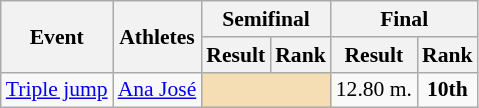<table class="wikitable" border="1" style="font-size:90%">
<tr>
<th rowspan=2>Event</th>
<th rowspan=2>Athletes</th>
<th colspan=2>Semifinal</th>
<th colspan=2>Final</th>
</tr>
<tr>
<th>Result</th>
<th>Rank</th>
<th>Result</th>
<th>Rank</th>
</tr>
<tr>
<td><a href='#'>Triple jump</a></td>
<td><a href='#'>Ana José</a></td>
<td align=center colspan=2 bgcolor=wheat></td>
<td align=center>12.80 m.</td>
<td align=center><strong>10th</strong></td>
</tr>
</table>
